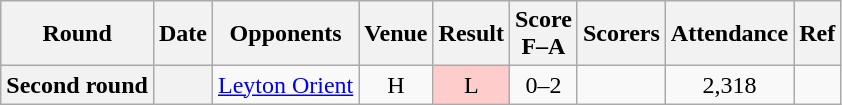<table class="wikitable plainrowheaders" style="text-align:center">
<tr>
<th scope="col">Round</th>
<th scope="col">Date</th>
<th scope="col">Opponents</th>
<th scope="col">Venue</th>
<th scope="col">Result</th>
<th scope="col">Score<br>F–A</th>
<th scope="col" class="unsortable">Scorers</th>
<th scope="col">Attendance</th>
<th scope="col" class="unsortable">Ref</th>
</tr>
<tr>
<th scope="row">Second round</th>
<th scope="row"></th>
<td align="left"><a href='#'>Leyton Orient</a></td>
<td>H</td>
<td style="background-color:#FFCCCC">L</td>
<td>0–2</td>
<td align="left"></td>
<td>2,318</td>
<td></td>
</tr>
</table>
